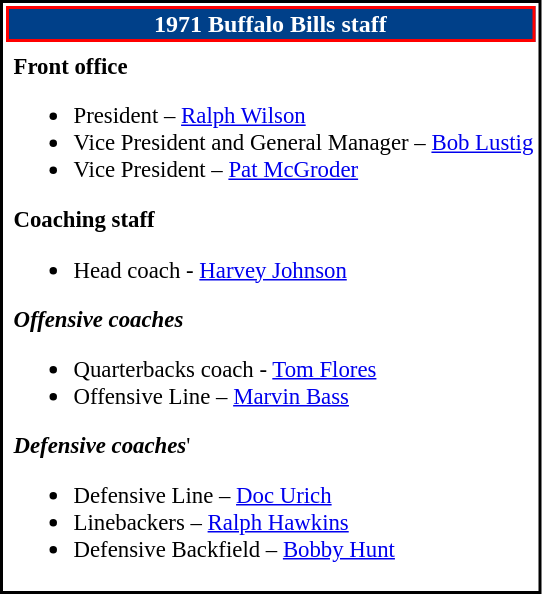<table class="toccolours" style="text-align: left;border:2px solid black;">
<tr>
<th colspan="7" style="text-align:center;background-color: #004089;color:white;border:2px solid red;"><strong>1971 Buffalo Bills staff</strong></th>
</tr>
<tr>
<td colspan=7 align="right"></td>
</tr>
<tr>
<td valign="top"></td>
<td style="font-size: 95%;" valign="top"><strong>Front office</strong><br><ul><li>President – <a href='#'>Ralph Wilson</a></li><li>Vice President and General Manager – <a href='#'>Bob Lustig</a></li><li>Vice President – <a href='#'>Pat McGroder</a></li></ul><strong>Coaching staff</strong><ul><li>Head coach - <a href='#'>Harvey Johnson</a></li></ul><strong><em>Offensive coaches</em></strong><ul><li>Quarterbacks coach - <a href='#'>Tom Flores</a></li><li>Offensive Line – <a href='#'>Marvin Bass</a></li></ul><strong><em>Defensive coaches</em></strong>'<ul><li>Defensive Line – <a href='#'>Doc Urich</a></li><li>Linebackers – <a href='#'>Ralph Hawkins</a></li><li>Defensive Backfield – <a href='#'>Bobby Hunt</a></li></ul></td>
</tr>
</table>
